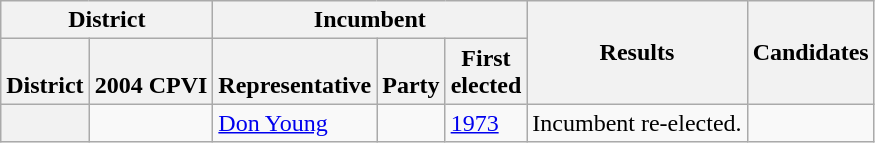<table class=wikitable>
<tr>
<th colspan=2>District</th>
<th colspan=3>Incumbent</th>
<th rowspan=2>Results</th>
<th rowspan=2>Candidates</th>
</tr>
<tr valign=bottom>
<th>District</th>
<th>2004 CPVI</th>
<th>Representative</th>
<th>Party</th>
<th>First<br>elected</th>
</tr>
<tr>
<th></th>
<td></td>
<td><a href='#'>Don Young</a></td>
<td></td>
<td><a href='#'>1973 </a></td>
<td>Incumbent re-elected.</td>
<td nowrap></td>
</tr>
</table>
